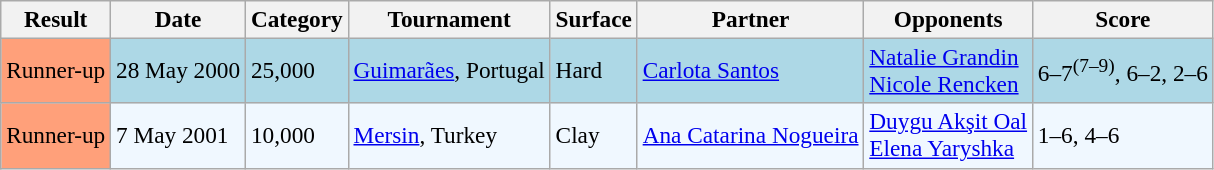<table class="sortable wikitable" style="font-size:97%;">
<tr>
<th>Result</th>
<th>Date</th>
<th>Category</th>
<th>Tournament</th>
<th>Surface</th>
<th>Partner</th>
<th>Opponents</th>
<th>Score</th>
</tr>
<tr style="background:lightblue;">
<td style="background:#ffa07a;">Runner-up</td>
<td>28 May 2000</td>
<td>25,000</td>
<td><a href='#'>Guimarães</a>, Portugal</td>
<td>Hard</td>
<td> <a href='#'>Carlota Santos</a></td>
<td> <a href='#'>Natalie Grandin</a> <br>  <a href='#'>Nicole Rencken</a></td>
<td>6–7<sup>(7–9)</sup>, 6–2, 2–6</td>
</tr>
<tr bgcolor=f0f8ff>
<td style="background:#ffa07a;">Runner-up</td>
<td>7 May 2001</td>
<td>10,000</td>
<td><a href='#'>Mersin</a>, Turkey</td>
<td>Clay</td>
<td> <a href='#'>Ana Catarina Nogueira</a></td>
<td> <a href='#'>Duygu Akşit Oal</a> <br>  <a href='#'>Elena Yaryshka</a></td>
<td>1–6, 4–6</td>
</tr>
</table>
